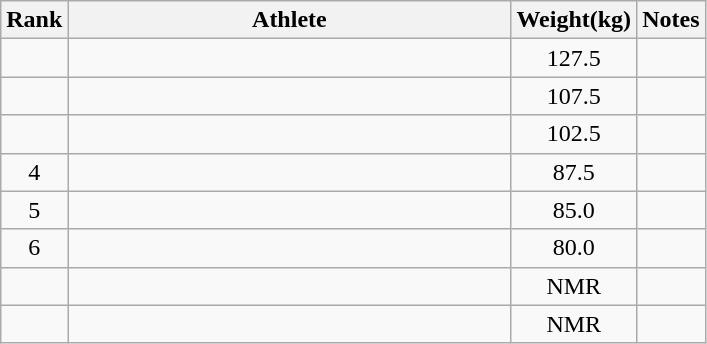<table class="wikitable" style="text-align:center">
<tr>
<th>Rank</th>
<th Style="width:18em">Athlete</th>
<th>Weight(kg)</th>
<th>Notes</th>
</tr>
<tr>
<td></td>
<td style="text-align:left"></td>
<td>127.5</td>
<td></td>
</tr>
<tr>
<td></td>
<td style="text-align:left"></td>
<td>107.5</td>
<td></td>
</tr>
<tr>
<td></td>
<td style="text-align:left"></td>
<td>102.5</td>
<td></td>
</tr>
<tr>
<td>4</td>
<td style="text-align:left"></td>
<td>87.5</td>
<td></td>
</tr>
<tr>
<td>5</td>
<td style="text-align:left"></td>
<td>85.0</td>
<td></td>
</tr>
<tr>
<td>6</td>
<td style="text-align:left"></td>
<td>80.0</td>
<td></td>
</tr>
<tr>
<td></td>
<td style="text-align:left"></td>
<td>NMR</td>
<td></td>
</tr>
<tr>
<td></td>
<td style="text-align:left"></td>
<td>NMR</td>
<td></td>
</tr>
</table>
